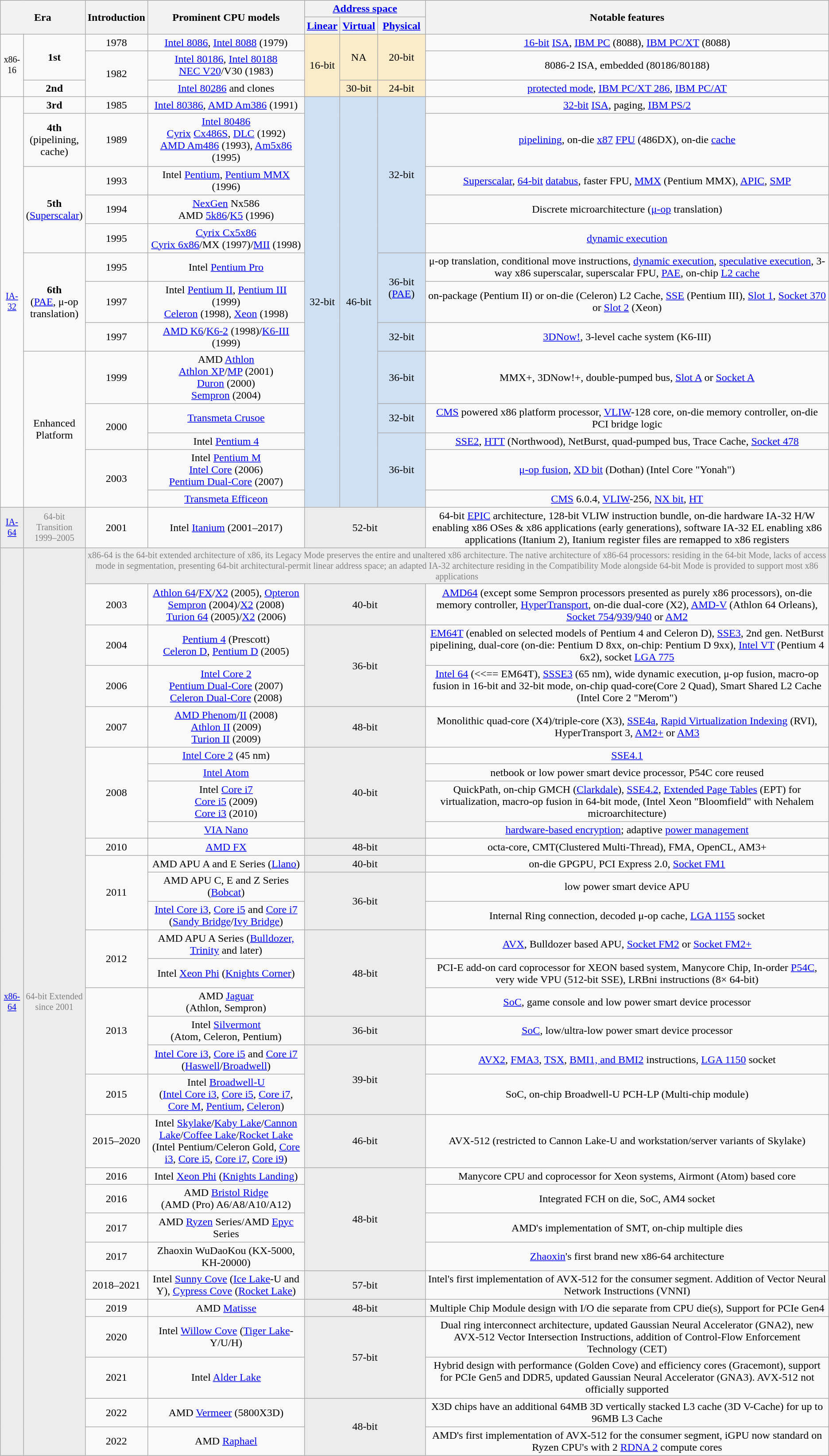<table class="wikitable mw-datatable" style="text-align:center">
<tr>
<th colspan="2" rowspan="2">Era</th>
<th rowspan="2">Introduction</th>
<th rowspan="2">Prominent CPU models</th>
<th colspan="3"><a href='#'>Address space</a></th>
<th rowspan="2">Notable features</th>
</tr>
<tr>
<th><a href='#'>Linear</a></th>
<th><a href='#'>Virtual</a></th>
<th><a href='#'>Physical</a></th>
</tr>
<tr>
<td rowspan="3" style="vertical-align: middle; font-size: smaller;">x86-16</td>
<td rowspan="2" style="width:80px"><strong>1st</strong></td>
<td>1978</td>
<td><a href='#'>Intel 8086</a>, <a href='#'>Intel 8088</a> (1979)</td>
<td rowspan="3" style="background: #FAECC8;">16-bit</td>
<td rowspan="2" style="background: #FAECC8;">NA</td>
<td rowspan="2" style="background: #FAECC8;">20-bit</td>
<td><a href='#'>16-bit</a> <a href='#'>ISA</a>, <a href='#'>IBM PC</a> (8088), <a href='#'>IBM PC/XT</a> (8088)</td>
</tr>
<tr>
<td rowspan="2">1982</td>
<td><a href='#'>Intel 80186</a>, <a href='#'>Intel 80188</a><br><a href='#'>NEC V20</a>/V30 (1983)</td>
<td>8086-2 ISA, embedded (80186/80188)</td>
</tr>
<tr>
<td><strong>2nd</strong></td>
<td><a href='#'>Intel 80286</a> and clones</td>
<td style="background: #FAECC8;">30-bit</td>
<td style="background: #FAECC8;">24-bit</td>
<td><a href='#'>protected mode</a>, <a href='#'>IBM PC/XT 286</a>, <a href='#'>IBM PC/AT</a></td>
</tr>
<tr>
<td rowspan="13" style="vertical-align: middle; font-size: smaller;"><a href='#'>IA-32</a></td>
<td rowspan="1" style="width:80px"><strong>3rd</strong></td>
<td>1985</td>
<td><a href='#'>Intel 80386</a>, <a href='#'>AMD Am386</a> (1991)</td>
<td rowspan="13" style="background: #CEE0F2;">32-bit</td>
<td rowspan="13" style="background: #CEE0F2;">46-bit</td>
<td rowspan="5" style="background: #CEE0F2;">32-bit</td>
<td><a href='#'>32-bit</a> <a href='#'>ISA</a>, paging, <a href='#'>IBM PS/2</a></td>
</tr>
<tr>
<td><strong>4th</strong> (pipelining, cache)</td>
<td>1989</td>
<td><a href='#'>Intel 80486</a><br><a href='#'>Cyrix</a> <a href='#'>Cx486S</a>, <a href='#'>DLC</a> (1992)<br><a href='#'>AMD Am486</a> (1993), <a href='#'>Am5x86</a> (1995)</td>
<td><a href='#'>pipelining</a>, on-die <a href='#'>x87</a> <a href='#'>FPU</a> (486DX), on-die <a href='#'>cache</a></td>
</tr>
<tr>
<td rowspan="3"><strong>5th</strong><br>(<a href='#'>Superscalar</a>)</td>
<td>1993</td>
<td>Intel <a href='#'>Pentium</a>, <a href='#'>Pentium MMX</a> (1996)</td>
<td><a href='#'>Superscalar</a>, <a href='#'>64-bit</a> <a href='#'>databus</a>, faster FPU, <a href='#'>MMX</a> (Pentium MMX), <a href='#'>APIC</a>, <a href='#'>SMP</a></td>
</tr>
<tr>
<td>1994</td>
<td><a href='#'>NexGen</a> Nx586<br>AMD <a href='#'>5k86</a>/<a href='#'>K5</a> (1996)</td>
<td>Discrete microarchitecture (<a href='#'>μ-op</a> translation)</td>
</tr>
<tr>
<td>1995</td>
<td><a href='#'>Cyrix Cx5x86</a><br><a href='#'>Cyrix 6x86</a>/MX (1997)/<a href='#'>MII</a> (1998)</td>
<td><a href='#'>dynamic execution</a></td>
</tr>
<tr>
<td rowspan="3"><strong>6th</strong><br>(<a href='#'>PAE</a>, μ-op translation)</td>
<td>1995</td>
<td>Intel <a href='#'>Pentium Pro</a></td>
<td rowspan="2" style="background: #CEE0F2;">36-bit (<a href='#'>PAE</a>)</td>
<td>μ-op translation, conditional move instructions, <a href='#'>dynamic execution</a>, <a href='#'>speculative execution</a>, 3-way x86 superscalar, superscalar FPU, <a href='#'>PAE</a>, on-chip <a href='#'>L2 cache</a></td>
</tr>
<tr>
<td>1997</td>
<td>Intel <a href='#'>Pentium II</a>, <a href='#'>Pentium III</a> (1999)<br><a href='#'>Celeron</a> (1998), <a href='#'>Xeon</a> (1998)</td>
<td>on-package (Pentium II) or on-die (Celeron) L2 Cache, <a href='#'>SSE</a> (Pentium III), <a href='#'>Slot 1</a>, <a href='#'>Socket 370</a> or <a href='#'>Slot 2</a> (Xeon)</td>
</tr>
<tr>
<td>1997</td>
<td><a href='#'>AMD K6</a>/<a href='#'>K6-2</a> (1998)/<a href='#'>K6-III</a> (1999)</td>
<td style="background: #CEE0F2;">32-bit</td>
<td><a href='#'>3DNow!</a>, 3-level cache system (K6-III)</td>
</tr>
<tr>
<td rowspan="5">Enhanced Platform</td>
<td>1999</td>
<td>AMD <a href='#'>Athlon</a><br><a href='#'>Athlon XP</a>/<a href='#'>MP</a> (2001)<br><a href='#'>Duron</a> (2000)<br><a href='#'>Sempron</a> (2004)</td>
<td style="background: #CEE0F2;">36-bit</td>
<td>MMX+, 3DNow!+, double-pumped bus, <a href='#'>Slot A</a> or <a href='#'>Socket A</a></td>
</tr>
<tr>
<td rowspan = "2">2000</td>
<td><a href='#'>Transmeta Crusoe</a></td>
<td style="background: #CEE0F2;">32-bit</td>
<td><a href='#'>CMS</a> powered x86 platform processor, <a href='#'>VLIW</a>-128 core, on-die memory controller, on-die PCI bridge logic</td>
</tr>
<tr>
<td>Intel <a href='#'>Pentium 4</a></td>
<td rowspan="3" style="background: #CEE0F2;">36-bit</td>
<td><a href='#'>SSE2</a>, <a href='#'>HTT</a> (Northwood), NetBurst, quad-pumped bus, Trace Cache, <a href='#'>Socket 478</a></td>
</tr>
<tr>
<td rowspan="2">2003</td>
<td>Intel <a href='#'>Pentium M</a><br><a href='#'>Intel Core</a> (2006)<br><a href='#'>Pentium Dual-Core</a> (2007)</td>
<td><a href='#'>μ-op fusion</a>, <a href='#'>XD bit</a> (Dothan) (Intel Core "Yonah")</td>
</tr>
<tr>
<td><a href='#'>Transmeta Efficeon</a></td>
<td><a href='#'>CMS</a> 6.0.4, <a href='#'>VLIW</a>-256, <a href='#'>NX bit</a>, <a href='#'>HT</a></td>
</tr>
<tr>
<td style="background: #ececec; color: grey; vertical-align: middle; font-size: smaller;"><a href='#'>IA-64</a></td>
<td style="background: #ececec; color: grey; vertical-align: middle; font-size: smaller;">64-bit Transition<br>1999–2005</td>
<td>2001</td>
<td>Intel <a href='#'>Itanium</a> (2001–2017)</td>
<td colspan="3" style="background: #ececec;">52-bit</td>
<td>64-bit <a href='#'>EPIC</a> architecture, 128-bit VLIW instruction bundle, on-die hardware IA-32 H/W enabling x86 OSes & x86 applications (early generations), software IA-32 EL enabling x86 applications (Itanium 2), Itanium register files are remapped to x86 registers</td>
</tr>
<tr>
<td rowspan="30" style="background: #ececec; color: grey; vertical-align: middle; font-size: smaller;"><a href='#'>x86-64</a></td>
<td rowspan="30" style="background: #ececec; color: grey; vertical-align: middle; font-size: smaller;">64-bit Extended<br>since 2001</td>
<td colspan="6" style="background: #ececec; color: grey; vertical-align: middle; font-size: smaller;">x86-64 is the 64-bit extended architecture of x86, its Legacy Mode preserves the entire and unaltered x86 architecture. The native architecture of x86-64 processors: residing in the 64-bit Mode, lacks of access mode in segmentation, presenting 64-bit architectural-permit linear address space; an adapted IA-32 architecture residing in the Compatibility Mode alongside 64-bit Mode is provided to support most x86 applications</td>
</tr>
<tr>
<td>2003</td>
<td><a href='#'>Athlon 64</a>/<a href='#'>FX</a>/<a href='#'>X2</a> (2005), <a href='#'>Opteron</a><br><a href='#'>Sempron</a> (2004)/<a href='#'>X2</a> (2008)<br><a href='#'>Turion 64</a> (2005)/<a href='#'>X2</a> (2006)</td>
<td colspan="3" style="background: #ececec;">40-bit</td>
<td><a href='#'>AMD64</a> (except some Sempron processors presented as purely x86 processors), on-die memory controller, <a href='#'>HyperTransport</a>, on-die dual-core (X2), <a href='#'>AMD-V</a> (Athlon 64 Orleans), <a href='#'>Socket 754</a>/<a href='#'>939</a>/<a href='#'>940</a> or <a href='#'>AM2</a></td>
</tr>
<tr>
<td>2004</td>
<td><a href='#'>Pentium 4</a> (Prescott)<br><a href='#'>Celeron D</a>, <a href='#'>Pentium D</a> (2005)</td>
<td rowspan="2" colspan="3" style="background: #ececec;">36-bit</td>
<td><a href='#'>EM64T</a> (enabled on selected models of Pentium 4 and Celeron D), <a href='#'>SSE3</a>, 2nd gen. NetBurst pipelining, dual-core (on-die: Pentium D 8xx, on-chip: Pentium D 9xx), <a href='#'>Intel VT</a> (Pentium 4 6x2), socket <a href='#'>LGA 775</a></td>
</tr>
<tr>
<td>2006</td>
<td><a href='#'>Intel Core 2</a><br><a href='#'>Pentium Dual-Core</a> (2007)<br><a href='#'>Celeron Dual-Core</a> (2008)</td>
<td><a href='#'>Intel 64</a> (<<== EM64T), <a href='#'>SSSE3</a> (65 nm), wide dynamic execution, μ-op fusion, macro-op fusion in 16-bit and 32-bit mode, on-chip quad-core(Core 2 Quad), Smart Shared L2 Cache (Intel Core 2 "Merom")</td>
</tr>
<tr>
<td>2007</td>
<td><a href='#'>AMD Phenom</a>/<a href='#'>II</a> (2008)<br><a href='#'>Athlon II</a> (2009)<br><a href='#'>Turion II</a> (2009)</td>
<td colspan="3" style="background: #ececec;">48-bit</td>
<td>Monolithic quad-core (X4)/triple-core (X3), <a href='#'>SSE4a</a>, <a href='#'>Rapid Virtualization Indexing</a> (RVI), HyperTransport 3, <a href='#'>AM2+</a> or <a href='#'>AM3</a></td>
</tr>
<tr>
<td rowspan="4">2008</td>
<td><a href='#'>Intel Core 2</a> (45 nm)</td>
<td rowspan = "4" colspan="3" style="background: #ececec;">40-bit</td>
<td><a href='#'>SSE4.1</a></td>
</tr>
<tr>
<td><a href='#'>Intel Atom</a></td>
<td>netbook or low power smart device processor, P54C core reused</td>
</tr>
<tr>
<td>Intel <a href='#'>Core i7</a><br><a href='#'>Core i5</a> (2009)<br><a href='#'>Core i3</a> (2010)</td>
<td>QuickPath, on-chip GMCH (<a href='#'>Clarkdale</a>), <a href='#'>SSE4.2</a>, <a href='#'>Extended Page Tables</a> (EPT) for virtualization, macro-op fusion in 64-bit mode, (Intel Xeon "Bloomfield" with Nehalem microarchitecture)</td>
</tr>
<tr>
<td><a href='#'>VIA Nano</a></td>
<td><a href='#'>hardware-based encryption</a>; adaptive <a href='#'>power management</a></td>
</tr>
<tr>
<td>2010</td>
<td><a href='#'>AMD FX</a></td>
<td colspan="3" style="background: #ececec;">48-bit</td>
<td>octa-core, CMT(Clustered Multi-Thread), FMA, OpenCL, AM3+</td>
</tr>
<tr>
<td rowspan="3">2011</td>
<td>AMD APU A and E Series (<a href='#'>Llano</a>)</td>
<td colspan="3" style="background: #ececec;">40-bit</td>
<td>on-die GPGPU, PCI Express 2.0, <a href='#'>Socket FM1</a></td>
</tr>
<tr>
<td>AMD APU C, E and Z Series (<a href='#'>Bobcat</a>)</td>
<td rowspan = "2" colspan="3" style="background: #ececec;">36-bit</td>
<td>low power smart device APU</td>
</tr>
<tr>
<td><a href='#'>Intel Core i3</a>, <a href='#'>Core i5</a> and <a href='#'>Core i7</a><br>(<a href='#'>Sandy Bridge</a>/<a href='#'>Ivy Bridge</a>)</td>
<td>Internal Ring connection, decoded μ-op cache, <a href='#'>LGA 1155</a> socket</td>
</tr>
<tr>
<td rowspan = "2">2012</td>
<td>AMD APU A Series (<a href='#'>Bulldozer, Trinity</a> and later)</td>
<td rowspan = "3" colspan="3" style="background: #ececec;">48-bit</td>
<td><a href='#'>AVX</a>, Bulldozer based APU, <a href='#'>Socket FM2</a> or <a href='#'>Socket FM2+</a></td>
</tr>
<tr>
<td>Intel <a href='#'>Xeon Phi</a> (<a href='#'>Knights Corner</a>)</td>
<td>PCI-E add-on card coprocessor for XEON based system, Manycore Chip, In-order <a href='#'>P54C</a>, very wide VPU (512-bit SSE), LRBni instructions (8× 64-bit)</td>
</tr>
<tr>
<td rowspan = "3">2013</td>
<td>AMD <a href='#'>Jaguar</a><br>(Athlon, Sempron)</td>
<td><a href='#'>SoC</a>, game console and low power smart device processor</td>
</tr>
<tr>
<td>Intel <a href='#'>Silvermont</a><br>(Atom, Celeron, Pentium)</td>
<td colspan="3" style="background: #ececec;">36-bit</td>
<td><a href='#'>SoC</a>, low/ultra-low power smart device processor</td>
</tr>
<tr>
<td><a href='#'>Intel Core i3</a>, <a href='#'>Core i5</a> and <a href='#'>Core i7</a> (<a href='#'>Haswell</a>/<a href='#'>Broadwell</a>)</td>
<td rowspan = "2" colspan="3" style="background: #ececec;">39-bit</td>
<td><a href='#'>AVX2</a>, <a href='#'>FMA3</a>, <a href='#'>TSX</a>, <a href='#'>BMI1, and BMI2</a> instructions, <a href='#'>LGA 1150</a> socket</td>
</tr>
<tr>
<td>2015</td>
<td>Intel <a href='#'>Broadwell-U</a><br>(<a href='#'>Intel Core i3</a>, <a href='#'>Core i5</a>, <a href='#'>Core i7</a>, <a href='#'>Core M</a>, <a href='#'>Pentium</a>, <a href='#'>Celeron</a>)</td>
<td>SoC, on-chip Broadwell-U PCH-LP (Multi-chip module)</td>
</tr>
<tr>
<td>2015–2020</td>
<td>Intel <a href='#'>Skylake</a>/<a href='#'>Kaby Lake</a>/<a href='#'>Cannon Lake</a>/<a href='#'>Coffee Lake</a>/<a href='#'>Rocket Lake</a><br>(Intel Pentium/Celeron Gold, <a href='#'>Core i3</a>, <a href='#'>Core i5</a>, <a href='#'>Core i7</a>, <a href='#'>Core i9</a>)</td>
<td colspan="3" style="background: #ececec;">46-bit</td>
<td>AVX-512 (restricted to Cannon Lake-U and workstation/server variants of Skylake)</td>
</tr>
<tr>
<td>2016</td>
<td>Intel <a href='#'>Xeon Phi</a> (<a href='#'>Knights Landing</a>)</td>
<td colspan="3" rowspan="4" style="background: #ececec">48-bit</td>
<td>Manycore CPU and coprocessor for Xeon systems, Airmont (Atom) based core</td>
</tr>
<tr>
<td>2016</td>
<td>AMD <a href='#'>Bristol Ridge</a><br>(AMD (Pro) A6/A8/A10/A12)</td>
<td>Integrated FCH on die, SoC, AM4 socket</td>
</tr>
<tr>
<td>2017</td>
<td>AMD <a href='#'>Ryzen</a> Series/AMD <a href='#'>Epyc</a> Series</td>
<td>AMD's implementation of SMT, on-chip multiple dies</td>
</tr>
<tr>
<td>2017</td>
<td>Zhaoxin WuDaoKou (KX-5000, KH-20000)</td>
<td><a href='#'>Zhaoxin</a>'s first brand new x86-64 architecture</td>
</tr>
<tr>
<td>2018–2021</td>
<td>Intel <a href='#'>Sunny Cove</a> (<a href='#'>Ice Lake</a>-U and Y), <a href='#'>Cypress Cove</a> (<a href='#'>Rocket Lake</a>)</td>
<td colspan="3" style="background: #ececec;">57-bit</td>
<td>Intel's first implementation of AVX-512 for the consumer segment. Addition of Vector Neural Network Instructions (VNNI)</td>
</tr>
<tr>
<td>2019</td>
<td>AMD <a href='#'>Matisse</a></td>
<td colspan="3" style="background: #ececec">48-bit</td>
<td>Multiple Chip Module design with I/O die separate from CPU die(s), Support for PCIe Gen4</td>
</tr>
<tr>
<td>2020</td>
<td>Intel <a href='#'>Willow Cove</a> (<a href='#'>Tiger Lake</a>-Y/U/H)</td>
<td colspan="3" rowspan="2" style="background: #ececec">57-bit</td>
<td>Dual ring interconnect architecture, updated Gaussian Neural Accelerator (GNA2), new AVX-512 Vector Intersection Instructions, addition of Control-Flow Enforcement Technology (CET)</td>
</tr>
<tr>
<td>2021</td>
<td>Intel <a href='#'>Alder Lake</a></td>
<td>Hybrid design with performance (Golden Cove) and efficiency cores (Gracemont), support for PCIe Gen5 and DDR5, updated Gaussian Neural Accelerator (GNA3). AVX-512 not officially supported</td>
</tr>
<tr>
<td>2022</td>
<td>AMD <a href='#'>Vermeer</a> (5800X3D)</td>
<td colspan="3" rowspan="2" style="background: #ececec">48-bit</td>
<td>X3D chips have an additional 64MB 3D vertically stacked L3 cache (3D V-Cache) for up to 96MB L3 Cache</td>
</tr>
<tr>
<td>2022</td>
<td>AMD <a href='#'>Raphael</a></td>
<td>AMD's first implementation of AVX-512 for the consumer segment, iGPU now standard on Ryzen CPU's with 2 <a href='#'>RDNA 2</a> compute cores</td>
</tr>
</table>
